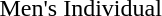<table>
<tr>
<td>Men's Individual</td>
<td></td>
<td></td>
<td></td>
</tr>
</table>
